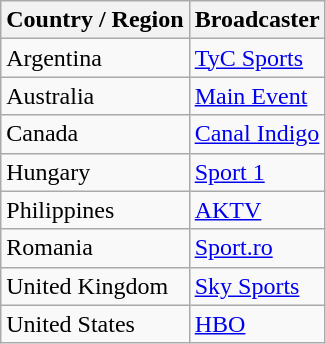<table class="wikitable collapsible collapsed">
<tr>
<th>Country / Region</th>
<th>Broadcaster</th>
</tr>
<tr>
<td> Argentina</td>
<td><a href='#'>TyC Sports</a></td>
</tr>
<tr>
<td> Australia</td>
<td><a href='#'>Main Event</a></td>
</tr>
<tr>
<td> Canada</td>
<td><a href='#'>Canal Indigo</a></td>
</tr>
<tr>
<td> Hungary</td>
<td><a href='#'>Sport 1</a></td>
</tr>
<tr>
<td> Philippines</td>
<td><a href='#'>AKTV</a></td>
</tr>
<tr>
<td> Romania</td>
<td><a href='#'>Sport.ro</a></td>
</tr>
<tr>
<td> United Kingdom</td>
<td><a href='#'>Sky Sports</a></td>
</tr>
<tr>
<td> United States</td>
<td><a href='#'>HBO</a></td>
</tr>
</table>
